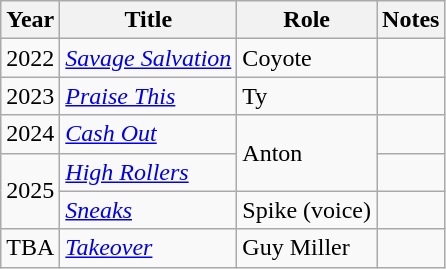<table class="wikitable sortable">
<tr>
<th>Year</th>
<th>Title</th>
<th>Role</th>
<th class="unsortable">Notes</th>
</tr>
<tr>
<td>2022</td>
<td><em><a href='#'>Savage Salvation</a></em></td>
<td>Coyote</td>
<td></td>
</tr>
<tr>
<td>2023</td>
<td><em><a href='#'>Praise This</a></em></td>
<td>Ty</td>
<td></td>
</tr>
<tr>
<td>2024</td>
<td><em><a href='#'>Cash Out</a></em></td>
<td rowspan="2">Anton</td>
<td></td>
</tr>
<tr>
<td rowspan="2">2025</td>
<td><em><a href='#'>High Rollers</a></em></td>
<td></td>
</tr>
<tr>
<td><em><a href='#'>Sneaks</a></em></td>
<td>Spike (voice)</td>
<td></td>
</tr>
<tr>
<td>TBA</td>
<td><em><a href='#'>Takeover</a></em></td>
<td>Guy Miller</td>
<td></td>
</tr>
</table>
